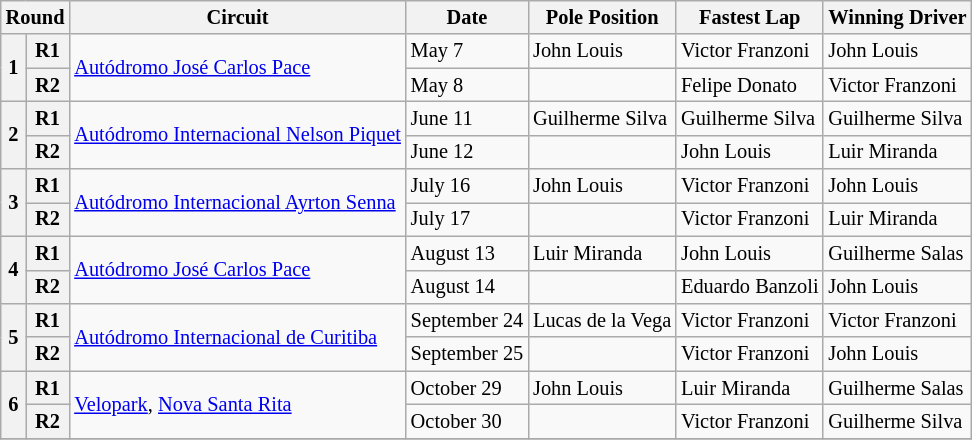<table class="wikitable" style="font-size: 85%">
<tr>
<th colspan=2>Round</th>
<th>Circuit</th>
<th>Date</th>
<th>Pole Position</th>
<th>Fastest Lap</th>
<th>Winning Driver</th>
</tr>
<tr>
<th rowspan=2>1</th>
<th>R1</th>
<td rowspan=2><a href='#'>Autódromo José Carlos Pace</a></td>
<td>May 7</td>
<td>John Louis</td>
<td>Victor Franzoni</td>
<td>John Louis</td>
</tr>
<tr>
<th>R2</th>
<td>May 8</td>
<td></td>
<td>Felipe Donato</td>
<td>Victor Franzoni</td>
</tr>
<tr>
<th rowspan=2>2</th>
<th>R1</th>
<td rowspan=2><a href='#'>Autódromo Internacional Nelson Piquet</a></td>
<td>June 11</td>
<td>Guilherme Silva</td>
<td>Guilherme Silva</td>
<td>Guilherme Silva</td>
</tr>
<tr>
<th>R2</th>
<td>June 12</td>
<td></td>
<td>John Louis</td>
<td>Luir Miranda</td>
</tr>
<tr>
<th rowspan=2>3</th>
<th>R1</th>
<td rowspan=2><a href='#'>Autódromo Internacional Ayrton Senna</a></td>
<td>July 16</td>
<td>John Louis</td>
<td>Victor Franzoni</td>
<td>John Louis</td>
</tr>
<tr>
<th>R2</th>
<td>July 17</td>
<td></td>
<td>Victor Franzoni</td>
<td>Luir Miranda</td>
</tr>
<tr>
<th rowspan=2>4</th>
<th>R1</th>
<td rowspan=2><a href='#'>Autódromo José Carlos Pace</a></td>
<td>August 13</td>
<td>Luir Miranda</td>
<td>John Louis</td>
<td>Guilherme Salas</td>
</tr>
<tr>
<th>R2</th>
<td>August 14</td>
<td></td>
<td>Eduardo Banzoli</td>
<td>John Louis</td>
</tr>
<tr>
<th rowspan=2>5</th>
<th>R1</th>
<td rowspan=2><a href='#'>Autódromo Internacional de Curitiba</a></td>
<td>September 24</td>
<td>Lucas de la Vega</td>
<td>Victor Franzoni</td>
<td>Victor Franzoni</td>
</tr>
<tr>
<th>R2</th>
<td>September 25</td>
<td></td>
<td>Victor Franzoni</td>
<td>John Louis</td>
</tr>
<tr>
<th rowspan=2>6</th>
<th>R1</th>
<td rowspan=2><a href='#'>Velopark</a>, <a href='#'>Nova Santa Rita</a></td>
<td>October 29</td>
<td>John Louis</td>
<td>Luir Miranda</td>
<td>Guilherme Salas</td>
</tr>
<tr>
<th>R2</th>
<td>October 30</td>
<td></td>
<td>Victor Franzoni</td>
<td>Guilherme Silva</td>
</tr>
<tr>
</tr>
</table>
